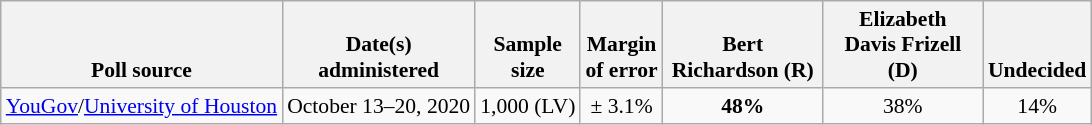<table class="wikitable" style="font-size:90%;text-align:center;">
<tr valign=bottom>
<th>Poll source</th>
<th>Date(s)<br>administered</th>
<th>Sample<br>size</th>
<th>Margin<br>of error</th>
<th style="width:100px;">Bert<br>Richardson (R)</th>
<th style="width:100px;">Elizabeth<br>Davis Frizell (D)</th>
<th>Undecided</th>
</tr>
<tr>
<td style="text-align:left;"><a href='#'>YouGov</a>/<a href='#'>University of Houston</a></td>
<td>October 13–20, 2020</td>
<td>1,000 (LV)</td>
<td>± 3.1%</td>
<td><strong>48%</strong></td>
<td>38%</td>
<td>14%</td>
</tr>
</table>
